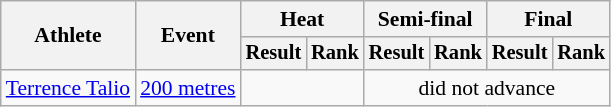<table class=wikitable style=font-size:90%>
<tr>
<th rowspan=2>Athlete</th>
<th rowspan=2>Event</th>
<th colspan=2>Heat</th>
<th colspan=2>Semi-final</th>
<th colspan=2>Final</th>
</tr>
<tr style=font-size:95%>
<th>Result</th>
<th>Rank</th>
<th>Result</th>
<th>Rank</th>
<th>Result</th>
<th>Rank</th>
</tr>
<tr align=center>
<td align=left><a href='#'>Terrence Talio</a></td>
<td align=left><a href='#'>200 metres</a></td>
<td colspan=2></td>
<td colspan=4>did not advance</td>
</tr>
</table>
